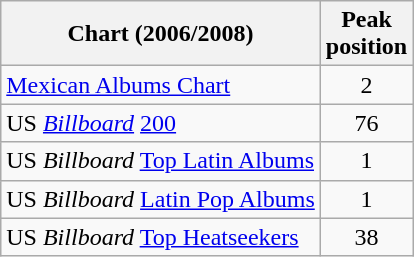<table class="wikitable">
<tr>
<th align="left">Chart (2006/2008)</th>
<th align="left">Peak<br>position</th>
</tr>
<tr>
<td align="left"><a href='#'>Mexican Albums Chart</a></td>
<td align="center">2</td>
</tr>
<tr>
<td align="left">US <em><a href='#'>Billboard</a></em> <a href='#'>200</a></td>
<td align="center">76</td>
</tr>
<tr>
<td align="left">US <em>Billboard</em> <a href='#'>Top Latin Albums</a></td>
<td align="center">1</td>
</tr>
<tr>
<td align="left">US <em>Billboard</em> <a href='#'>Latin Pop Albums</a></td>
<td align="center">1</td>
</tr>
<tr>
<td align="left">US <em>Billboard</em> <a href='#'>Top Heatseekers</a></td>
<td align="center">38</td>
</tr>
</table>
